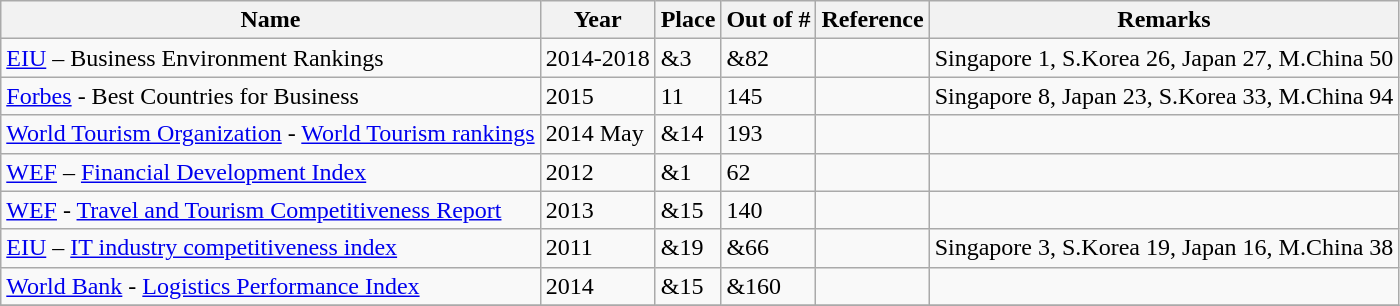<table class="wikitable sortable" style="text-align:left">
<tr>
<th>Name</th>
<th>Year</th>
<th>Place</th>
<th>Out of #</th>
<th>Reference</th>
<th>Remarks</th>
</tr>
<tr>
<td><a href='#'>EIU</a> – Business Environment Rankings</td>
<td>2014-2018</td>
<td><span>&</span>3</td>
<td><span>&</span>82</td>
<td></td>
<td>Singapore 1, S.Korea 26, Japan 27, M.China 50</td>
</tr>
<tr>
<td><a href='#'>Forbes</a> - Best Countries for Business</td>
<td>2015</td>
<td>11</td>
<td>145</td>
<td></td>
<td>Singapore 8, Japan 23, S.Korea 33, M.China 94</td>
</tr>
<tr>
<td><a href='#'>World Tourism Organization</a> - <a href='#'>World Tourism rankings</a></td>
<td>2014 May</td>
<td><span>&</span>14</td>
<td>193</td>
<td></td>
<td></td>
</tr>
<tr>
<td><a href='#'>WEF</a> – <a href='#'>Financial Development Index</a></td>
<td>2012</td>
<td><span>&</span>1</td>
<td>62</td>
<td></td>
<td></td>
</tr>
<tr>
<td><a href='#'>WEF</a> - <a href='#'>Travel and Tourism Competitiveness Report</a></td>
<td>2013</td>
<td><span>&</span>15</td>
<td>140</td>
<td></td>
<td></td>
</tr>
<tr>
<td><a href='#'>EIU</a> – <a href='#'>IT industry competitiveness index</a></td>
<td>2011</td>
<td><span>&</span>19</td>
<td><span>&</span>66</td>
<td></td>
<td>Singapore 3, S.Korea 19, Japan 16, M.China 38</td>
</tr>
<tr>
<td><a href='#'>World Bank</a> - <a href='#'>Logistics Performance Index</a></td>
<td>2014</td>
<td><span>&</span>15</td>
<td><span>&</span>160</td>
<td></td>
<td></td>
</tr>
<tr>
</tr>
</table>
